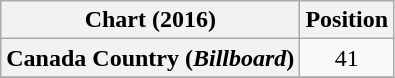<table class="wikitable sortable plainrowheaders" style="text-align:center;">
<tr>
<th>Chart (2016)</th>
<th>Position</th>
</tr>
<tr>
<th scope="row">Canada Country (<em>Billboard</em>)</th>
<td>41</td>
</tr>
<tr>
</tr>
</table>
